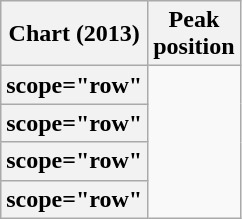<table class="wikitable sortable plainrowheaders" style="text-align:center;">
<tr>
<th scope="col">Chart (2013)</th>
<th scope="col">Peak<br>position</th>
</tr>
<tr>
<th>scope="row"</th>
</tr>
<tr>
<th>scope="row"</th>
</tr>
<tr>
<th>scope="row"</th>
</tr>
<tr>
<th>scope="row"</th>
</tr>
</table>
